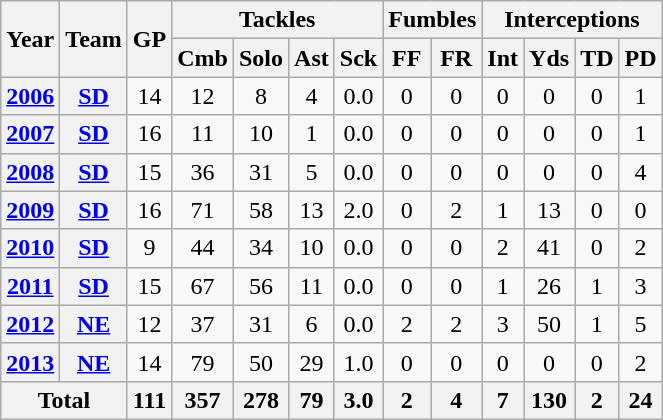<table class="wikitable" style="text-align: center;">
<tr>
<th rowspan="2">Year</th>
<th rowspan="2">Team</th>
<th rowspan="2">GP</th>
<th colspan="4">Tackles</th>
<th colspan="2">Fumbles</th>
<th colspan="4">Interceptions</th>
</tr>
<tr>
<th>Cmb</th>
<th>Solo</th>
<th>Ast</th>
<th>Sck</th>
<th>FF</th>
<th>FR</th>
<th>Int</th>
<th>Yds</th>
<th>TD</th>
<th>PD</th>
</tr>
<tr>
<th><a href='#'>2006</a></th>
<th><a href='#'>SD</a></th>
<td>14</td>
<td>12</td>
<td>8</td>
<td>4</td>
<td>0.0</td>
<td>0</td>
<td>0</td>
<td>0</td>
<td>0</td>
<td>0</td>
<td>1</td>
</tr>
<tr>
<th><a href='#'>2007</a></th>
<th><a href='#'>SD</a></th>
<td>16</td>
<td>11</td>
<td>10</td>
<td>1</td>
<td>0.0</td>
<td>0</td>
<td>0</td>
<td>0</td>
<td>0</td>
<td>0</td>
<td>1</td>
</tr>
<tr>
<th><a href='#'>2008</a></th>
<th><a href='#'>SD</a></th>
<td>15</td>
<td>36</td>
<td>31</td>
<td>5</td>
<td>0.0</td>
<td>0</td>
<td>0</td>
<td>0</td>
<td>0</td>
<td>0</td>
<td>4</td>
</tr>
<tr>
<th><a href='#'>2009</a></th>
<th><a href='#'>SD</a></th>
<td>16</td>
<td>71</td>
<td>58</td>
<td>13</td>
<td>2.0</td>
<td>0</td>
<td>2</td>
<td>1</td>
<td>13</td>
<td>0</td>
<td>0</td>
</tr>
<tr>
<th><a href='#'>2010</a></th>
<th><a href='#'>SD</a></th>
<td>9</td>
<td>44</td>
<td>34</td>
<td>10</td>
<td>0.0</td>
<td>0</td>
<td>0</td>
<td>2</td>
<td>41</td>
<td>0</td>
<td>2</td>
</tr>
<tr>
<th><a href='#'>2011</a></th>
<th><a href='#'>SD</a></th>
<td>15</td>
<td>67</td>
<td>56</td>
<td>11</td>
<td>0.0</td>
<td>0</td>
<td>0</td>
<td>1</td>
<td>26</td>
<td>1</td>
<td>3</td>
</tr>
<tr>
<th><a href='#'>2012</a></th>
<th><a href='#'>NE</a></th>
<td>12</td>
<td>37</td>
<td>31</td>
<td>6</td>
<td>0.0</td>
<td>2</td>
<td>2</td>
<td>3</td>
<td>50</td>
<td>1</td>
<td>5</td>
</tr>
<tr>
<th><a href='#'>2013</a></th>
<th><a href='#'>NE</a></th>
<td>14</td>
<td>79</td>
<td>50</td>
<td>29</td>
<td>1.0</td>
<td>0</td>
<td>0</td>
<td>0</td>
<td>0</td>
<td>0</td>
<td>2</td>
</tr>
<tr>
<th colspan="2">Total</th>
<th>111</th>
<th>357</th>
<th>278</th>
<th>79</th>
<th>3.0</th>
<th>2</th>
<th>4</th>
<th>7</th>
<th>130</th>
<th>2</th>
<th>24</th>
</tr>
</table>
